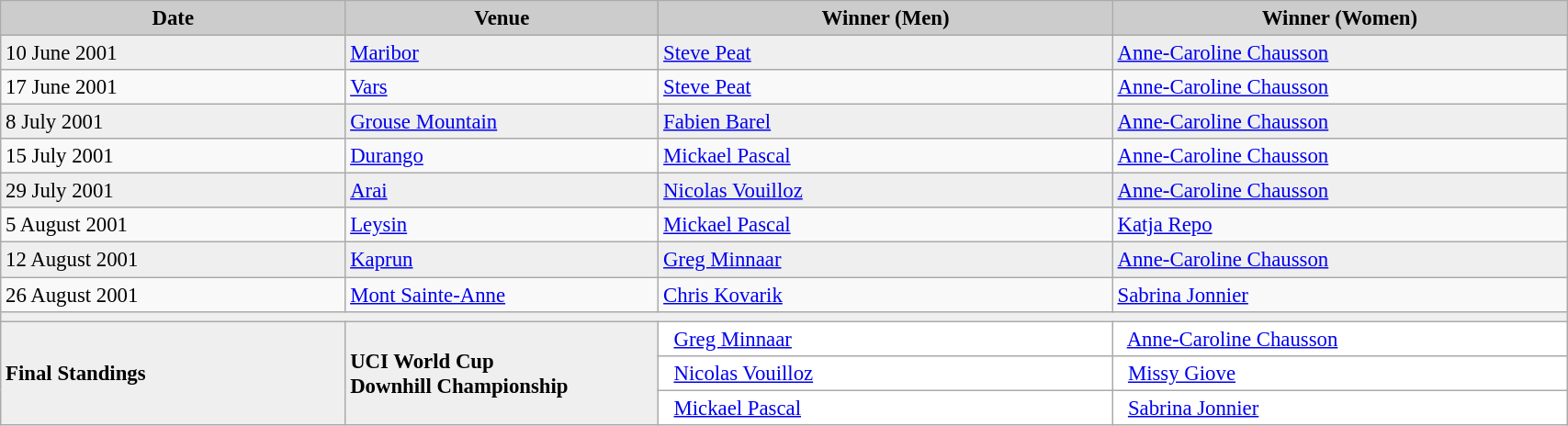<table class="wikitable" width=90% bgcolor="#f7f8ff" cellpadding="3" cellspacing="0" border="1" style="font-size: 95%; border: gray solid 1px; border-collapse: collapse;">
<tr bgcolor="#CCCCCC">
<td align="center"><strong>Date</strong></td>
<td width=20% align="center"><strong>Venue</strong></td>
<td width=29% align="center"><strong>Winner (Men)</strong></td>
<td width=29% align="center"><strong>Winner (Women)</strong></td>
</tr>
<tr bgcolor="#EFEFEF">
<td>10 June 2001</td>
<td> <a href='#'>Maribor</a></td>
<td> <a href='#'>Steve Peat</a></td>
<td> <a href='#'>Anne-Caroline Chausson</a></td>
</tr>
<tr>
<td>17 June 2001</td>
<td> <a href='#'>Vars</a></td>
<td> <a href='#'>Steve Peat</a></td>
<td> <a href='#'>Anne-Caroline Chausson</a></td>
</tr>
<tr bgcolor="#EFEFEF">
<td>8 July 2001</td>
<td> <a href='#'>Grouse Mountain</a></td>
<td> <a href='#'>Fabien Barel</a></td>
<td> <a href='#'>Anne-Caroline Chausson</a></td>
</tr>
<tr>
<td>15 July 2001</td>
<td> <a href='#'>Durango</a></td>
<td> <a href='#'>Mickael Pascal</a></td>
<td> <a href='#'>Anne-Caroline Chausson</a></td>
</tr>
<tr bgcolor="#EFEFEF">
<td>29 July 2001</td>
<td> <a href='#'>Arai</a></td>
<td> <a href='#'>Nicolas Vouilloz</a></td>
<td> <a href='#'>Anne-Caroline Chausson</a></td>
</tr>
<tr>
<td>5 August 2001</td>
<td> <a href='#'>Leysin</a></td>
<td> <a href='#'>Mickael Pascal</a></td>
<td> <a href='#'>Katja Repo</a></td>
</tr>
<tr bgcolor="#EFEFEF">
<td>12 August 2001</td>
<td> <a href='#'>Kaprun</a></td>
<td> <a href='#'>Greg Minnaar</a></td>
<td> <a href='#'>Anne-Caroline Chausson</a></td>
</tr>
<tr>
<td>26 August 2001</td>
<td> <a href='#'>Mont Sainte-Anne</a></td>
<td> <a href='#'>Chris Kovarik</a></td>
<td> <a href='#'>Sabrina Jonnier</a></td>
</tr>
<tr bgcolor="#EFEFEF">
<td colspan=4></td>
</tr>
<tr bgcolor="#EFEFEF">
<td rowspan=3><strong>Final Standings</strong></td>
<td rowspan=3><strong>UCI World Cup<br> Downhill Championship</strong></td>
<td bgcolor="#ffffff">    <a href='#'>Greg Minnaar</a></td>
<td bgcolor="#ffffff">    <a href='#'>Anne-Caroline Chausson</a></td>
</tr>
<tr>
<td bgcolor="#ffffff">    <a href='#'>Nicolas Vouilloz</a></td>
<td bgcolor="#ffffff">    <a href='#'>Missy Giove</a></td>
</tr>
<tr>
<td bgcolor="#ffffff">    <a href='#'>Mickael Pascal</a></td>
<td bgcolor="#ffffff">    <a href='#'>Sabrina Jonnier</a></td>
</tr>
</table>
